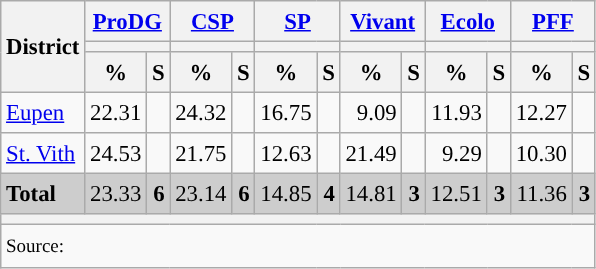<table class="wikitable sortable" style="text-align:right; font-size:95%; line-height:20px;">
<tr>
<th rowspan="3">District</th>
<th colspan="2" width="30px" class="unsortable"><a href='#'>ProDG</a></th>
<th colspan="2" width="30px" class="unsortable"><a href='#'>CSP</a></th>
<th colspan="2" width="30px" class="unsortable"><a href='#'>SP</a></th>
<th colspan="2" width="30px" class="unsortable"><a href='#'>Vivant</a></th>
<th colspan="2" width="30px" class="unsortable"><a href='#'>Ecolo</a></th>
<th colspan="2" width="30px" class="unsortable"><a href='#'>PFF</a></th>
</tr>
<tr>
<th colspan="2" style="background-color:"></th>
<th colspan="2" style="background-color:"></th>
<th colspan="2" style="background-color:"></th>
<th colspan="2" style="background-color:"></th>
<th colspan="2" style="background-color:"></th>
<th colspan="2" style="background-color:"></th>
</tr>
<tr>
<th>%</th>
<th>S</th>
<th data-sort-type="number">%</th>
<th data-sort-type="number">S</th>
<th data-sort-type="number">%</th>
<th data-sort-type="number">S</th>
<th>%</th>
<th>S</th>
<th>%</th>
<th>S</th>
<th data-sort-type="number">%</th>
<th data-sort-type="number">S</th>
</tr>
<tr>
<td align="left"><a href='#'>Eupen</a></td>
<td>22.31</td>
<td></td>
<td style="background:">24.32</td>
<td></td>
<td>16.75</td>
<td></td>
<td>9.09</td>
<td></td>
<td>11.93</td>
<td></td>
<td>12.27</td>
<td></td>
</tr>
<tr>
<td align="left"><a href='#'>St. Vith</a></td>
<td style="background:">24.53</td>
<td></td>
<td>21.75</td>
<td></td>
<td>12.63</td>
<td></td>
<td>21.49</td>
<td></td>
<td>9.29</td>
<td></td>
<td>10.30</td>
<td></td>
</tr>
<tr style="background:#CDCDCD;">
<td align="left"><strong>Total</strong></td>
<td style="background:">23.33</td>
<td><strong>6</strong></td>
<td>23.14</td>
<td><strong>6</strong></td>
<td>14.85</td>
<td><strong>4</strong></td>
<td>14.81</td>
<td><strong>3</strong></td>
<td>12.51</td>
<td><strong>3</strong></td>
<td>11.36</td>
<td><strong>3</strong></td>
</tr>
<tr>
<th colspan="13"></th>
</tr>
<tr>
<th colspan="13" style="text-align:left; font-weight:normal; background:#F9F9F9"><small>Source: </small></th>
</tr>
</table>
